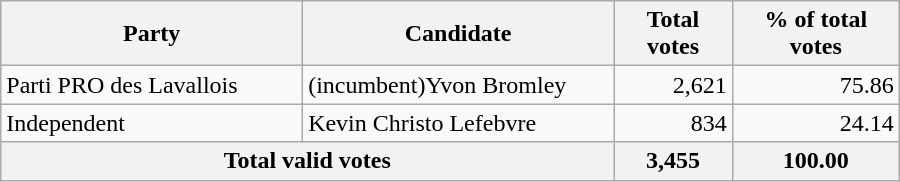<table style="width:600px;" class="wikitable">
<tr style="background-color:#E9E9E9">
<th colspan="2" style="width: 200px">Party</th>
<th colspan="1" style="width: 200px">Candidate</th>
<th align="right">Total votes</th>
<th align="right">% of total votes</th>
</tr>
<tr>
<td colspan="2" align="left">Parti PRO des Lavallois</td>
<td align="left">(incumbent)Yvon Bromley</td>
<td align="right">2,621</td>
<td align="right">75.86</td>
</tr>
<tr>
<td colspan="2" align="left">Independent</td>
<td align="left">Kevin Christo Lefebvre</td>
<td align="right">834</td>
<td align="right">24.14</td>
</tr>
<tr bgcolor="#EEEEEE">
<th colspan="3"  align="left">Total valid votes</th>
<th align="right">3,455</th>
<th align="right">100.00</th>
</tr>
</table>
